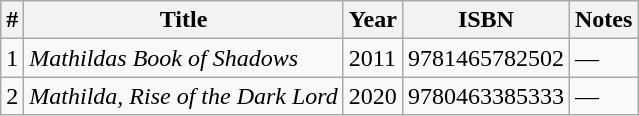<table class="wikitable">
<tr>
<th>#</th>
<th>Title</th>
<th>Year</th>
<th>ISBN</th>
<th>Notes</th>
</tr>
<tr>
<td>1</td>
<td><em>Mathildas Book of Shadows</em></td>
<td>2011</td>
<td>9781465782502</td>
<td>—</td>
</tr>
<tr>
<td>2</td>
<td><em>Mathilda, Rise of the Dark Lord</em></td>
<td>2020</td>
<td>9780463385333</td>
<td>—</td>
</tr>
</table>
